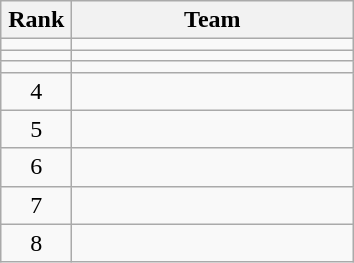<table class="wikitable" style="text-align:center;">
<tr>
<th width=40>Rank</th>
<th width=180>Team</th>
</tr>
<tr>
<td></td>
<td style="text-align:left;"></td>
</tr>
<tr>
<td></td>
<td style="text-align:left;"></td>
</tr>
<tr>
<td></td>
<td style="text-align:left;"></td>
</tr>
<tr>
<td>4</td>
<td style="text-align:left;"></td>
</tr>
<tr>
<td>5</td>
<td style="text-align:left;"></td>
</tr>
<tr>
<td>6</td>
<td style="text-align:left;"></td>
</tr>
<tr>
<td>7</td>
<td style="text-align:left;"></td>
</tr>
<tr>
<td>8</td>
<td style="text-align:left;"></td>
</tr>
</table>
